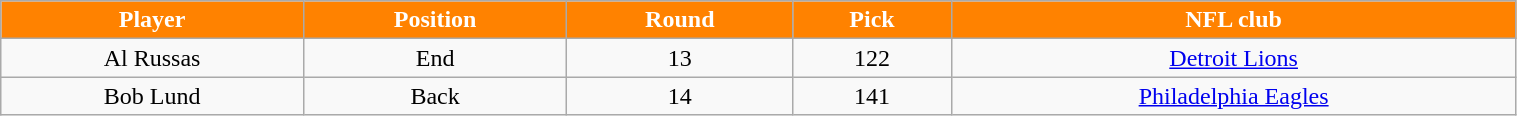<table class="wikitable" width="80%">
<tr align="center"  style="background:#FF8200;color:#FFFFFF;">
<td><strong>Player</strong></td>
<td><strong>Position</strong></td>
<td><strong>Round</strong></td>
<td><strong>Pick</strong></td>
<td><strong>NFL club</strong></td>
</tr>
<tr align="center" bgcolor="">
<td>Al Russas</td>
<td>End</td>
<td>13</td>
<td>122</td>
<td><a href='#'>Detroit Lions</a></td>
</tr>
<tr align="center" bgcolor="">
<td>Bob Lund</td>
<td>Back</td>
<td>14</td>
<td>141</td>
<td><a href='#'>Philadelphia Eagles</a></td>
</tr>
</table>
